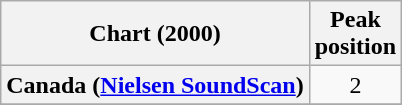<table class="wikitable sortable plainrowheaders" style="text-align:center">
<tr>
<th scope="col">Chart (2000)</th>
<th scope="col">Peak<br>position</th>
</tr>
<tr>
<th scope="row">Canada (<a href='#'>Nielsen SoundScan</a>)</th>
<td>2</td>
</tr>
<tr>
</tr>
<tr>
</tr>
</table>
